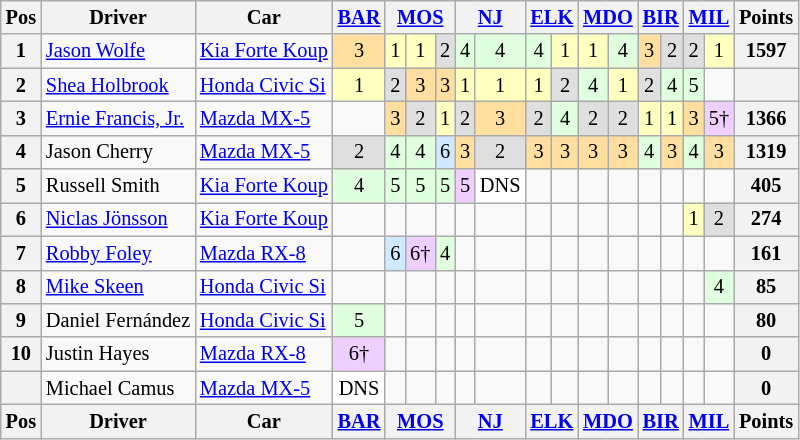<table class="wikitable" style="font-size:85%; text-align:center">
<tr valign="top">
<th valign="middle">Pos</th>
<th valign="middle">Driver</th>
<th valign="middle">Car</th>
<th><a href='#'>BAR</a></th>
<th colspan=3><a href='#'>MOS</a></th>
<th colspan=2><a href='#'>NJ</a></th>
<th colspan=2><a href='#'>ELK</a></th>
<th colspan=2><a href='#'>MDO</a></th>
<th colspan=2><a href='#'>BIR</a></th>
<th colspan=2><a href='#'>MIL</a></th>
<th valign="middle">Points</th>
</tr>
<tr>
<th>1</th>
<td align="left"> <a href='#'>Jason Wolfe</a></td>
<td align="left"><a href='#'>Kia Forte Koup</a></td>
<td style="background:#FFDF9F;">3</td>
<td style="background:#FFFFBF;">1</td>
<td style="background:#FFFFBF;">1</td>
<td style="background:#DFDFDF;">2</td>
<td style="background:#DFFFDF;">4</td>
<td style="background:#DFFFDF;">4</td>
<td style="background:#DFFFDF;">4</td>
<td style="background:#FFFFBF;">1</td>
<td style="background:#FFFFBF;">1</td>
<td style="background:#DFFFDF;">4</td>
<td style="background:#FFDF9F;">3</td>
<td style="background:#DFDFDF;">2</td>
<td style="background:#DFDFDF;">2</td>
<td style="background:#FFFFBF;">1</td>
<th>1597</th>
</tr>
<tr>
<th>2</th>
<td align="left"> <a href='#'>Shea Holbrook</a></td>
<td align="left"><a href='#'>Honda Civic Si</a></td>
<td style="background:#FFFFBF;">1</td>
<td style="background:#DFDFDF;">2</td>
<td style="background:#FFDF9F;">3</td>
<td style="background:#FFDF9F;">3</td>
<td style="background:#FFFFBF;">1</td>
<td style="background:#FFFFBF;">1</td>
<td style="background:#FFFFBF;">1</td>
<td style="background:#DFDFDF;">2</td>
<td style="background:#DFFFDF;">4</td>
<td style="background:#FFFFBF;">1</td>
<td style="background:#DFDFDF;">2</td>
<td style="background:#DFFFDF;">4</td>
<td style="background:#DFFFDF;">5</td>
<td></td>
<th></th>
</tr>
<tr>
<th>3</th>
<td align="left"> <a href='#'>Ernie Francis, Jr.</a></td>
<td align="left"><a href='#'>Mazda MX-5</a></td>
<td></td>
<td style="background:#FFDF9F;">3</td>
<td style="background:#DFDFDF;">2</td>
<td style="background:#FFFFBF;">1</td>
<td style="background:#DFDFDF;">2</td>
<td style="background:#FFDF9F;">3</td>
<td style="background:#DFDFDF;">2</td>
<td style="background:#DFFFDF;">4</td>
<td style="background:#DFDFDF;">2</td>
<td style="background:#DFDFDF;">2</td>
<td style="background:#FFFFBF;">1</td>
<td style="background:#FFFFBF;">1</td>
<td style="background:#FFDF9F;">3</td>
<td style="background:#EFCFFF;">5†</td>
<th>1366</th>
</tr>
<tr>
<th>4</th>
<td align="left"> Jason Cherry</td>
<td align="left"><a href='#'>Mazda MX-5</a></td>
<td style="background:#DFDFDF;">2</td>
<td style="background:#DFFFDF;">4</td>
<td style="background:#DFFFDF;">4</td>
<td style="background:#CFEAFF;">6</td>
<td style="background:#FFDF9F;">3</td>
<td style="background:#DFDFDF;">2</td>
<td style="background:#FFDF9F;">3</td>
<td style="background:#FFDF9F;">3</td>
<td style="background:#FFDF9F;">3</td>
<td style="background:#FFDF9F;">3</td>
<td style="background:#DFFFDF;">4</td>
<td style="background:#FFDF9F;">3</td>
<td style="background:#DFFFDF;">4</td>
<td style="background:#FFDF9F;">3</td>
<th>1319</th>
</tr>
<tr>
<th>5</th>
<td align="left"> Russell Smith</td>
<td align="left"><a href='#'>Kia Forte Koup</a></td>
<td style="background:#DFFFDF;">4</td>
<td style="background:#DFFFDF;">5</td>
<td style="background:#DFFFDF;">5</td>
<td style="background:#DFFFDF;">5</td>
<td style="background:#EFCFFF;">5</td>
<td style="background:#FFFFFF;">DNS</td>
<td></td>
<td></td>
<td></td>
<td></td>
<td></td>
<td></td>
<td></td>
<td></td>
<th>405</th>
</tr>
<tr>
<th>6</th>
<td align="left"> <a href='#'>Niclas Jönsson</a></td>
<td align="left"><a href='#'>Kia Forte Koup</a></td>
<td></td>
<td></td>
<td></td>
<td></td>
<td></td>
<td></td>
<td></td>
<td></td>
<td></td>
<td></td>
<td></td>
<td></td>
<td style="background:#FFFFBF;">1</td>
<td style="background:#DFDFDF;">2</td>
<th>274</th>
</tr>
<tr>
<th>7</th>
<td align="left"> <a href='#'>Robby Foley</a></td>
<td align="left"><a href='#'>Mazda RX-8</a></td>
<td></td>
<td style="background:#CFEAFF;">6</td>
<td style="background:#EFCFFF;">6†</td>
<td style="background:#DFFFDF;">4</td>
<td></td>
<td></td>
<td></td>
<td></td>
<td></td>
<td></td>
<td></td>
<td></td>
<td></td>
<td></td>
<th>161</th>
</tr>
<tr>
<th>8</th>
<td align="left"> <a href='#'>Mike Skeen</a></td>
<td align="left"><a href='#'>Honda Civic Si</a></td>
<td></td>
<td></td>
<td></td>
<td></td>
<td></td>
<td></td>
<td></td>
<td></td>
<td></td>
<td></td>
<td></td>
<td></td>
<td></td>
<td style="background:#DFFFDF;">4</td>
<th>85</th>
</tr>
<tr>
<th>9</th>
<td align="left"> Daniel Fernández</td>
<td align="left"><a href='#'>Honda Civic Si</a></td>
<td style="background:#DFFFDF;">5</td>
<td></td>
<td></td>
<td></td>
<td></td>
<td></td>
<td></td>
<td></td>
<td></td>
<td></td>
<td></td>
<td></td>
<td></td>
<td></td>
<th>80</th>
</tr>
<tr>
<th>10</th>
<td align="left"> Justin Hayes</td>
<td align="left"><a href='#'>Mazda RX-8</a></td>
<td style="background:#EFCFFF;">6†</td>
<td></td>
<td></td>
<td></td>
<td></td>
<td></td>
<td></td>
<td></td>
<td></td>
<td></td>
<td></td>
<td></td>
<td></td>
<td></td>
<th>0</th>
</tr>
<tr>
<th></th>
<td align="left"> Michael Camus</td>
<td align="left"><a href='#'>Mazda MX-5</a></td>
<td style="background:#FFFFFF;">DNS</td>
<td></td>
<td></td>
<td></td>
<td></td>
<td></td>
<td></td>
<td></td>
<td></td>
<td></td>
<td></td>
<td></td>
<td></td>
<td></td>
<th>0</th>
</tr>
<tr style="background: #f9f9f9;" valign="top">
<th valign="middle">Pos</th>
<th valign="middle">Driver</th>
<th valign="middle">Car</th>
<th><a href='#'>BAR</a></th>
<th colspan=3><a href='#'>MOS</a></th>
<th colspan=2><a href='#'>NJ</a></th>
<th colspan=2><a href='#'>ELK</a></th>
<th colspan=2><a href='#'>MDO</a></th>
<th colspan=2><a href='#'>BIR</a></th>
<th colspan=2><a href='#'>MIL</a></th>
<th valign="middle">Points</th>
</tr>
</table>
